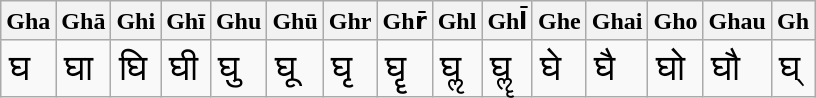<table class="wikitable">
<tr>
<th>Gha</th>
<th>Ghā</th>
<th>Ghi</th>
<th>Ghī</th>
<th>Ghu</th>
<th>Ghū</th>
<th>Ghr</th>
<th>Ghr̄</th>
<th>Ghl</th>
<th>Ghl̄</th>
<th>Ghe</th>
<th>Ghai</th>
<th>Gho</th>
<th>Ghau</th>
<th>Gh</th>
</tr>
<tr style="font-size: 150%;">
<td>घ</td>
<td>घा</td>
<td>घि</td>
<td>घी</td>
<td>घु</td>
<td>घू</td>
<td>घृ</td>
<td>घॄ</td>
<td>घॢ</td>
<td>घॣ</td>
<td>घे</td>
<td>घै</td>
<td>घो</td>
<td>घौ</td>
<td>घ्</td>
</tr>
</table>
